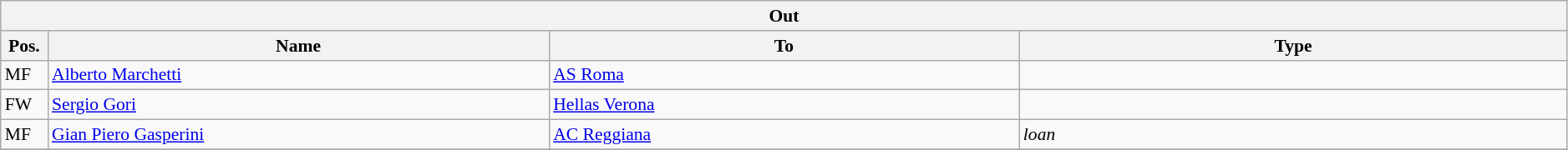<table class="wikitable" style="font-size:90%;width:99%;">
<tr>
<th colspan="4">Out</th>
</tr>
<tr>
<th width=3%>Pos.</th>
<th width=32%>Name</th>
<th width=30%>To</th>
<th width=35%>Type</th>
</tr>
<tr>
<td>MF</td>
<td><a href='#'>Alberto Marchetti</a></td>
<td><a href='#'>AS Roma</a></td>
<td></td>
</tr>
<tr>
<td>FW</td>
<td><a href='#'>Sergio Gori</a></td>
<td><a href='#'>Hellas Verona</a></td>
<td></td>
</tr>
<tr>
<td>MF</td>
<td><a href='#'>Gian Piero Gasperini</a></td>
<td><a href='#'>AC Reggiana</a></td>
<td><em>loan</em></td>
</tr>
<tr>
</tr>
</table>
